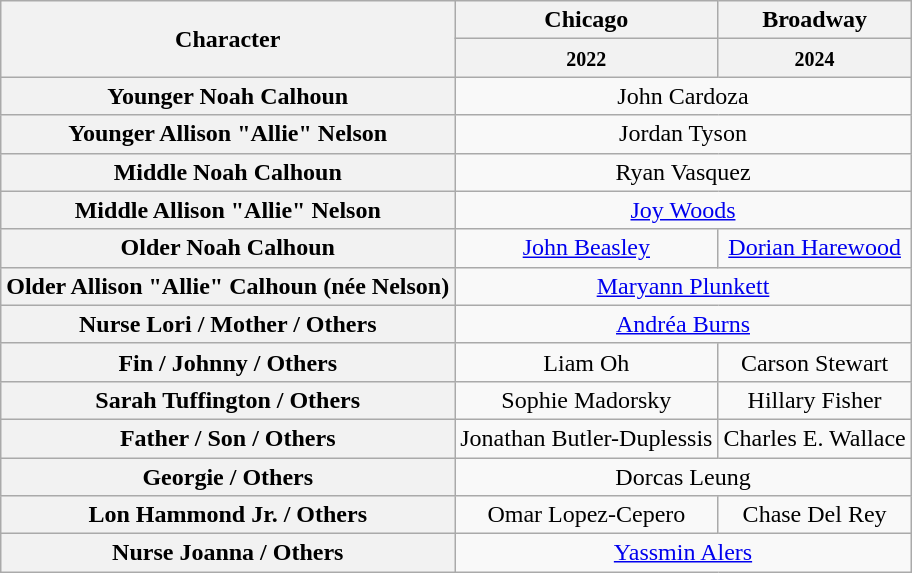<table class="wikitable" style="width:1000;">
<tr>
<th rowspan="2">Character</th>
<th>Chicago</th>
<th>Broadway</th>
</tr>
<tr>
<th><small>2022</small></th>
<th><small>2024</small></th>
</tr>
<tr>
<th>Younger Noah Calhoun</th>
<td colspan="2" align="center">John Cardoza</td>
</tr>
<tr>
<th>Younger Allison "Allie" Nelson</th>
<td colspan="2" align="center">Jordan Tyson</td>
</tr>
<tr>
<th>Middle Noah Calhoun</th>
<td colspan="2" align="center">Ryan Vasquez</td>
</tr>
<tr>
<th>Middle Allison "Allie" Nelson</th>
<td colspan="2" align="center"><a href='#'>Joy Woods</a></td>
</tr>
<tr>
<th>Older Noah Calhoun</th>
<td align="center"><a href='#'>John Beasley</a></td>
<td align="center"><a href='#'>Dorian Harewood</a></td>
</tr>
<tr>
<th>Older Allison "Allie" Calhoun (née Nelson)</th>
<td colspan="2" align="center"><a href='#'>Maryann Plunkett</a></td>
</tr>
<tr>
<th>Nurse Lori / Mother / Others</th>
<td colspan="2" align="center"><a href='#'>Andréa Burns</a></td>
</tr>
<tr>
<th>Fin / Johnny / Others</th>
<td align="center">Liam Oh</td>
<td align="center">Carson Stewart</td>
</tr>
<tr>
<th>Sarah Tuffington / Others</th>
<td align="center">Sophie Madorsky</td>
<td align="center">Hillary Fisher</td>
</tr>
<tr>
<th>Father / Son / Others</th>
<td align="center">Jonathan Butler-Duplessis</td>
<td align="center">Charles E. Wallace</td>
</tr>
<tr>
<th>Georgie / Others</th>
<td colspan="2" align="center">Dorcas Leung</td>
</tr>
<tr>
<th>Lon Hammond Jr. / Others</th>
<td align="center">Omar Lopez-Cepero</td>
<td align="center">Chase Del Rey</td>
</tr>
<tr>
<th>Nurse Joanna / Others</th>
<td colspan="2" align="center"><a href='#'>Yassmin Alers</a></td>
</tr>
</table>
